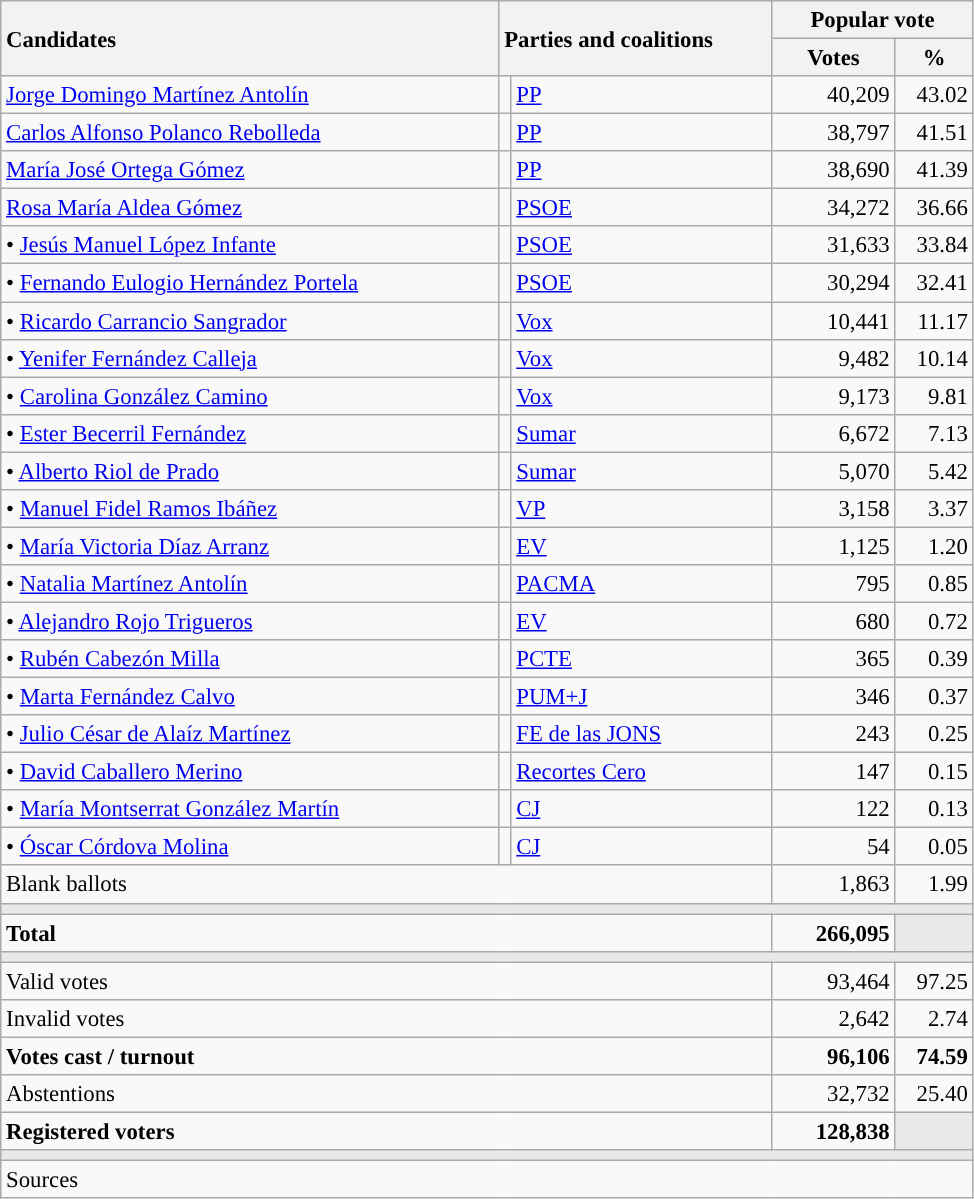<table class="wikitable" style="text-align:right; font-size:95%;">
<tr>
<th style="text-align:left;" rowspan="2" width="325">Candidates</th>
<th style="text-align:left;" rowspan="2" colspan="2" width="175">Parties and coalitions</th>
<th colspan="2">Popular vote</th>
</tr>
<tr>
<th width="75">Votes</th>
<th width="45">%</th>
</tr>
<tr>
<td align="left"> <a href='#'>Jorge Domingo Martínez Antolín</a></td>
<td width="1" style="color:inherit;background:"></td>
<td align="left"><a href='#'>PP</a></td>
<td>40,209</td>
<td>43.02</td>
</tr>
<tr>
<td align="left"> <a href='#'>Carlos Alfonso Polanco Rebolleda</a></td>
<td width="1" style="color:inherit;background:"></td>
<td align="left"><a href='#'>PP</a></td>
<td>38,797</td>
<td>41.51</td>
</tr>
<tr>
<td align="left"> <a href='#'>María José Ortega Gómez</a></td>
<td width="1" style="color:inherit;background:"></td>
<td align="left"><a href='#'>PP</a></td>
<td>38,690</td>
<td>41.39</td>
</tr>
<tr>
<td align="left"> <a href='#'>Rosa María Aldea Gómez</a></td>
<td width="1" style="color:inherit;background:"></td>
<td align="left"><a href='#'>PSOE</a></td>
<td>34,272</td>
<td>36.66</td>
</tr>
<tr>
<td align="left">• <a href='#'>Jesús Manuel López Infante</a></td>
<td width="1" style="color:inherit;background:"></td>
<td align="left"><a href='#'>PSOE</a></td>
<td>31,633</td>
<td>33.84</td>
</tr>
<tr>
<td align="left">• <a href='#'>Fernando Eulogio Hernández Portela</a></td>
<td width="1" style="color:inherit;background:"></td>
<td align="left"><a href='#'>PSOE</a></td>
<td>30,294</td>
<td>32.41</td>
</tr>
<tr>
<td align="left">• <a href='#'>Ricardo Carrancio Sangrador</a></td>
<td width="1" style="color:inherit;background:"></td>
<td align="left"><a href='#'>Vox</a></td>
<td>10,441</td>
<td>11.17</td>
</tr>
<tr>
<td align="left">• <a href='#'>Yenifer Fernández Calleja</a></td>
<td width="1" style="color:inherit;background:"></td>
<td align="left"><a href='#'>Vox</a></td>
<td>9,482</td>
<td>10.14</td>
</tr>
<tr>
<td align="left">• <a href='#'>Carolina González Camino</a></td>
<td width="1" style="color:inherit;background:"></td>
<td align="left"><a href='#'>Vox</a></td>
<td>9,173</td>
<td>9.81</td>
</tr>
<tr>
<td align="left">• <a href='#'>Ester Becerril Fernández</a></td>
<td width="1" style="color:inherit;background:"></td>
<td align="left"><a href='#'>Sumar</a></td>
<td>6,672</td>
<td>7.13</td>
</tr>
<tr>
<td align="left">• <a href='#'>Alberto Riol de Prado</a></td>
<td width="1" style="color:inherit;background:"></td>
<td align="left"><a href='#'>Sumar</a></td>
<td>5,070</td>
<td>5.42</td>
</tr>
<tr>
<td align="left">• <a href='#'>Manuel Fidel Ramos Ibáñez</a></td>
<td width="1" style="color:inherit;background:"></td>
<td align="left"><a href='#'>VP</a></td>
<td>3,158</td>
<td>3.37</td>
</tr>
<tr>
<td align="left">• <a href='#'>María Victoria Díaz Arranz</a></td>
<td width="1" style="color:inherit;background:"></td>
<td align="left"><a href='#'>EV</a></td>
<td>1,125</td>
<td>1.20</td>
</tr>
<tr>
<td align="left">• <a href='#'>Natalia Martínez Antolín</a></td>
<td width="1" style="color:inherit;background:"></td>
<td align="left"><a href='#'>PACMA</a></td>
<td>795</td>
<td>0.85</td>
</tr>
<tr>
<td align="left">• <a href='#'>Alejandro Rojo Trigueros</a></td>
<td width="1" style="color:inherit;background:"></td>
<td align="left"><a href='#'>EV</a></td>
<td>680</td>
<td>0.72</td>
</tr>
<tr>
<td align="left">• <a href='#'>Rubén Cabezón Milla</a></td>
<td width="1" style="color:inherit;background:"></td>
<td align="left"><a href='#'>PCTE</a></td>
<td>365</td>
<td>0.39</td>
</tr>
<tr>
<td align="left">• <a href='#'>Marta Fernández Calvo</a></td>
<td width="1" style="color:inherit;background:"></td>
<td align="left"><a href='#'>PUM+J</a></td>
<td>346</td>
<td>0.37</td>
</tr>
<tr>
<td align="left">• <a href='#'>Julio César de Alaíz Martínez</a></td>
<td width="1" style="color:inherit;background:"></td>
<td align="left"><a href='#'>FE de las JONS</a></td>
<td>243</td>
<td>0.25</td>
</tr>
<tr>
<td align="left">• <a href='#'>David Caballero Merino</a></td>
<td width="1" style="color:inherit;background:"></td>
<td align="left"><a href='#'>Recortes Cero</a></td>
<td>147</td>
<td>0.15</td>
</tr>
<tr>
<td align="left">• <a href='#'>María Montserrat González Martín</a></td>
<td width="1" style="color:inherit;background:"></td>
<td align="left"><a href='#'>CJ</a></td>
<td>122</td>
<td>0.13</td>
</tr>
<tr>
<td align="left">• <a href='#'>Óscar Córdova Molina</a></td>
<td width="1" style="color:inherit;background:"></td>
<td align="left"><a href='#'>CJ</a></td>
<td>54</td>
<td>0.05</td>
</tr>
<tr>
<td align="left" colspan="3">Blank ballots</td>
<td>1,863</td>
<td>1.99</td>
</tr>
<tr>
<td colspan="5" bgcolor="#E9E9E9"></td>
</tr>
<tr style="font-weight:bold;">
<td align="left" colspan="3">Total</td>
<td>266,095</td>
<td bgcolor="#E9E9E9"></td>
</tr>
<tr>
<td colspan="5" bgcolor="#E9E9E9"></td>
</tr>
<tr>
<td align="left" colspan="3">Valid votes</td>
<td>93,464</td>
<td>97.25</td>
</tr>
<tr>
<td align="left" colspan="3">Invalid votes</td>
<td>2,642</td>
<td>2.74</td>
</tr>
<tr style="font-weight:bold;">
<td align="left" colspan="3">Votes cast / turnout</td>
<td>96,106</td>
<td>74.59</td>
</tr>
<tr>
<td align="left" colspan="3">Abstentions</td>
<td>32,732</td>
<td>25.40</td>
</tr>
<tr style="font-weight:bold;">
<td align="left" colspan="3">Registered voters</td>
<td>128,838</td>
<td bgcolor="#E9E9E9"></td>
</tr>
<tr>
<td colspan="5" bgcolor="#E9E9E9"></td>
</tr>
<tr>
<td align="left" colspan="5">Sources</td>
</tr>
</table>
